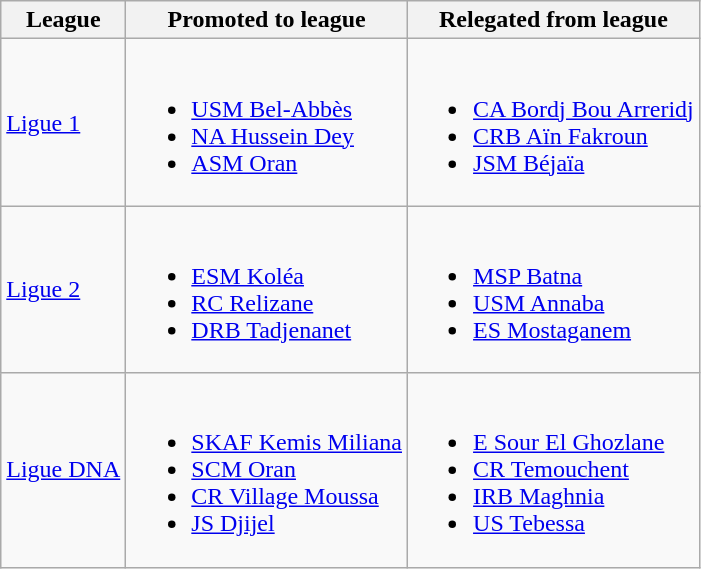<table class="wikitable">
<tr>
<th>League</th>
<th>Promoted to league</th>
<th>Relegated from league</th>
</tr>
<tr>
<td><a href='#'>Ligue 1</a></td>
<td><br><ul><li><a href='#'>USM Bel-Abbès</a></li><li><a href='#'>NA Hussein Dey</a></li><li><a href='#'>ASM Oran</a></li></ul></td>
<td><br><ul><li><a href='#'>CA Bordj Bou Arreridj</a></li><li><a href='#'>CRB Aïn Fakroun</a></li><li><a href='#'>JSM Béjaïa</a></li></ul></td>
</tr>
<tr>
<td><a href='#'>Ligue 2</a></td>
<td><br><ul><li><a href='#'>ESM Koléa</a></li><li><a href='#'>RC Relizane</a></li><li><a href='#'>DRB Tadjenanet</a></li></ul></td>
<td><br><ul><li><a href='#'>MSP Batna</a></li><li><a href='#'>USM Annaba</a></li><li><a href='#'>ES Mostaganem</a></li></ul></td>
</tr>
<tr>
<td><a href='#'>Ligue DNA</a></td>
<td><br><ul><li><a href='#'>SKAF Kemis Miliana</a></li><li><a href='#'>SCM Oran</a></li><li><a href='#'>CR Village Moussa</a></li><li><a href='#'>JS Djijel</a></li></ul></td>
<td><br><ul><li><a href='#'>E Sour El Ghozlane</a></li><li><a href='#'>CR Temouchent</a></li><li><a href='#'>IRB Maghnia</a></li><li><a href='#'>US Tebessa</a></li></ul></td>
</tr>
</table>
